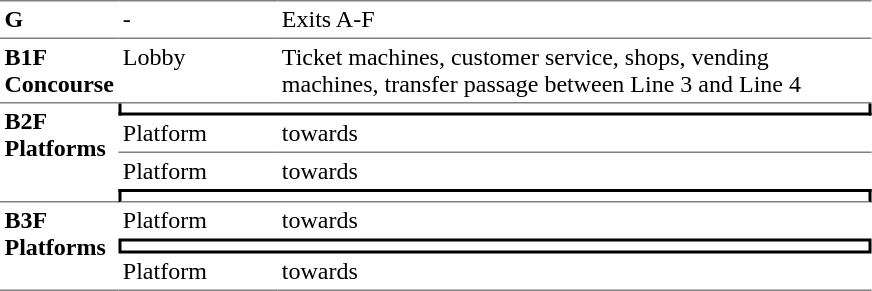<table table border=0 cellspacing=0 cellpadding=3>
<tr>
<td style="border-top:solid 1px gray;" width=50 valign=top><strong>G</strong></td>
<td style="border-top:solid 1px gray;" width=100 valign=top>-</td>
<td style="border-top:solid 1px gray;" width=390 valign=top>Exits A-F</td>
</tr>
<tr>
<td style="border-bottom:solid 1px gray; border-top:solid 1px gray;" valign=top width=50><strong>B1F<br>Concourse</strong></td>
<td style="border-bottom:solid 1px gray; border-top:solid 1px gray;" valign=top width=100>Lobby</td>
<td style="border-bottom:solid 1px gray; border-top:solid 1px gray;" valign=top width=390>Ticket machines, customer service, shops, vending machines, transfer passage between Line 3 and Line 4</td>
</tr>
<tr>
<td style="border-bottom:solid 1px gray;" rowspan=4 valign=top><strong>B2F<br> Platforms</strong></td>
<td style="border-right:solid 2px black;border-left:solid 2px black;border-bottom:solid 2px black;text-align:center;" colspan=2></td>
</tr>
<tr>
<td style="border-bottom:solid 1px gray;" width=100>Platform </td>
<td style="border-bottom:solid 1px gray;" width=330>  towards  </td>
</tr>
<tr>
<td>Platform </td>
<td>  towards   </td>
</tr>
<tr>
<td style="border-top:solid 2px black;border-right:solid 2px black;border-left:solid 2px black;border-bottom:solid 1px gray;font-size:smaller;text-align:center;" colspan=2></td>
</tr>
<tr>
<td style="border-bottom:solid 1px gray;" rowspan="3" valign=top><strong>B3F<br> Platforms</strong></td>
<td>Platform </td>
<td>  towards  </td>
</tr>
<tr>
<td style="border-right:solid 2px black;border-left:solid 2px black;border-top:solid 2px black;border-bottom:solid 2px black;text-align:center;" colspan=2></td>
</tr>
<tr>
<td style="border-bottom:solid 1px gray;">Platform </td>
<td style="border-bottom:solid 1px gray;">  towards   </td>
</tr>
</table>
